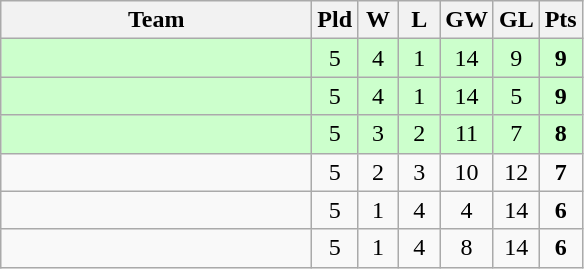<table class="wikitable" style="text-align:center">
<tr>
<th width=200>Team</th>
<th width=20>Pld</th>
<th width=20>W</th>
<th width=20>L</th>
<th width=20>GW</th>
<th width=20>GL</th>
<th width=20>Pts</th>
</tr>
<tr bgcolor="ccffcc">
<td style="text-align:left;"></td>
<td>5</td>
<td>4</td>
<td>1</td>
<td>14</td>
<td>9</td>
<td><strong>9</strong></td>
</tr>
<tr bgcolor="ccffcc">
<td style="text-align:left;"></td>
<td>5</td>
<td>4</td>
<td>1</td>
<td>14</td>
<td>5</td>
<td><strong>9</strong></td>
</tr>
<tr bgcolor="ccffcc">
<td style="text-align:left;"></td>
<td>5</td>
<td>3</td>
<td>2</td>
<td>11</td>
<td>7</td>
<td><strong>8</strong></td>
</tr>
<tr>
<td style="text-align:left;"></td>
<td>5</td>
<td>2</td>
<td>3</td>
<td>10</td>
<td>12</td>
<td><strong>7</strong></td>
</tr>
<tr>
<td style="text-align:left;"></td>
<td>5</td>
<td>1</td>
<td>4</td>
<td>4</td>
<td>14</td>
<td><strong>6</strong></td>
</tr>
<tr>
<td style="text-align:left;"></td>
<td>5</td>
<td>1</td>
<td>4</td>
<td>8</td>
<td>14</td>
<td><strong>6</strong></td>
</tr>
</table>
